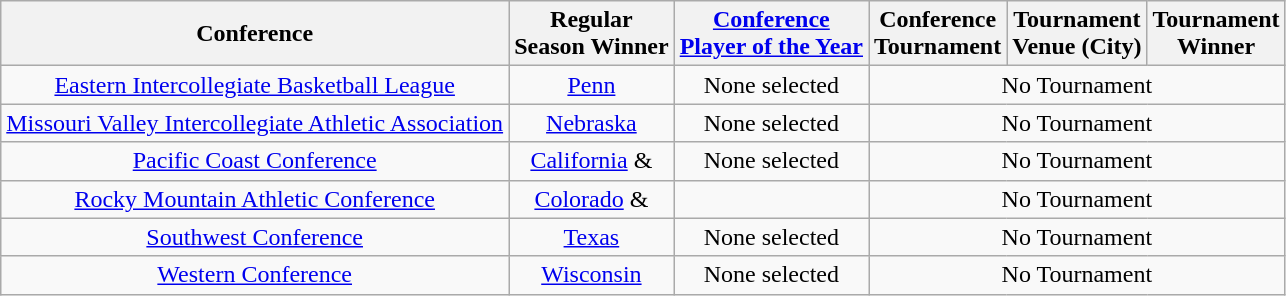<table class="wikitable" style="text-align:center;">
<tr>
<th>Conference</th>
<th>Regular <br> Season Winner</th>
<th><a href='#'>Conference <br> Player of the Year</a></th>
<th>Conference <br> Tournament</th>
<th>Tournament <br> Venue (City)</th>
<th>Tournament <br> Winner</th>
</tr>
<tr>
<td><a href='#'>Eastern Intercollegiate Basketball League</a></td>
<td><a href='#'>Penn</a></td>
<td>None selected</td>
<td colspan=3>No Tournament</td>
</tr>
<tr>
<td><a href='#'>Missouri Valley Intercollegiate Athletic Association</a></td>
<td><a href='#'>Nebraska</a></td>
<td>None selected</td>
<td colspan=3>No Tournament</td>
</tr>
<tr>
<td><a href='#'>Pacific Coast Conference</a></td>
<td><a href='#'>California</a> & </td>
<td>None selected</td>
<td colspan=3>No Tournament</td>
</tr>
<tr>
<td><a href='#'>Rocky Mountain Athletic Conference</a></td>
<td><a href='#'>Colorado</a> & </td>
<td></td>
<td colspan=3>No Tournament</td>
</tr>
<tr>
<td><a href='#'>Southwest Conference</a></td>
<td><a href='#'>Texas</a></td>
<td>None selected</td>
<td colspan=3>No Tournament</td>
</tr>
<tr>
<td><a href='#'>Western Conference</a></td>
<td><a href='#'>Wisconsin</a></td>
<td>None selected</td>
<td colspan=3>No Tournament</td>
</tr>
</table>
